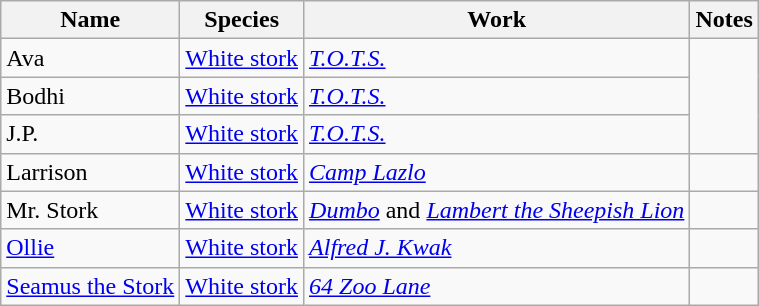<table class="wikitable">
<tr>
<th>Name</th>
<th>Species</th>
<th>Work</th>
<th>Notes</th>
</tr>
<tr>
<td>Ava</td>
<td><a href='#'>White stork</a></td>
<td><em><a href='#'>T.O.T.S.</a></em></td>
</tr>
<tr>
<td>Bodhi</td>
<td><a href='#'>White stork</a></td>
<td><em><a href='#'>T.O.T.S.</a></em></td>
</tr>
<tr>
<td>J.P.</td>
<td><a href='#'>White stork</a></td>
<td><em><a href='#'>T.O.T.S.</a></em></td>
</tr>
<tr>
<td>Larrison</td>
<td><a href='#'>White stork</a></td>
<td><em><a href='#'>Camp Lazlo</a></em></td>
<td></td>
</tr>
<tr>
<td>Mr. Stork</td>
<td><a href='#'>White stork</a></td>
<td><em><a href='#'>Dumbo</a></em> and <em><a href='#'>Lambert the Sheepish Lion</a></em></td>
<td></td>
</tr>
<tr>
<td><a href='#'>Ollie</a></td>
<td><a href='#'>White stork</a></td>
<td><em><a href='#'>Alfred J. Kwak</a></em></td>
<td></td>
</tr>
<tr>
<td><a href='#'>Seamus the Stork</a></td>
<td><a href='#'>White stork</a></td>
<td><em><a href='#'>64 Zoo Lane</a></em></td>
<td></td>
</tr>
</table>
